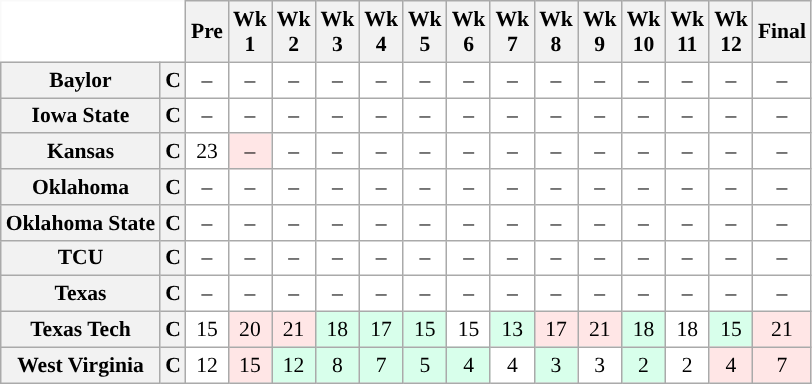<table class="wikitable" style="white-space:nowrap;font-size:90%;">
<tr>
<th colspan=2 style="background:white; border-top-style:hidden; border-left-style:hidden;"> </th>
<th>Pre</th>
<th>Wk<br>1</th>
<th>Wk<br>2</th>
<th>Wk<br>3</th>
<th>Wk<br>4</th>
<th>Wk<br>5</th>
<th>Wk<br>6</th>
<th>Wk<br>7</th>
<th>Wk<br>8</th>
<th>Wk<br>9</th>
<th>Wk<br>10</th>
<th>Wk<br>11</th>
<th>Wk<br>12</th>
<th>Final</th>
</tr>
<tr style="text-align:center;">
<th style="background:#">Baylor</th>
<th>C</th>
<td style="background:#FFF;"> –</td>
<td style="background:#FFF;"> –</td>
<td style="background:#FFF;"> –</td>
<td style="background:#FFF;"> –</td>
<td style="background:#FFF;"> –</td>
<td style="background:#FFF;"> –</td>
<td style="background:#FFF;"> –</td>
<td style="background:#FFF;"> –</td>
<td style="background:#FFF;"> –</td>
<td style="background:#FFF;"> –</td>
<td style="background:#FFF;"> –</td>
<td style="background:#FFF;"> –</td>
<td style="background:#FFF;"> –</td>
<td style="background:#FFF;"> –</td>
</tr>
<tr style="text-align:center;">
<th style="background:#">Iowa State</th>
<th>C</th>
<td style="background:#FFF;"> –</td>
<td style="background:#FFF;"> –</td>
<td style="background:#FFF;"> –</td>
<td style="background:#FFF;"> –</td>
<td style="background:#FFF;"> –</td>
<td style="background:#FFF;"> –</td>
<td style="background:#FFF;"> –</td>
<td style="background:#FFF;"> –</td>
<td style="background:#FFF;"> –</td>
<td style="background:#FFF;"> –</td>
<td style="background:#FFF;"> –</td>
<td style="background:#FFF;"> –</td>
<td style="background:#FFF;"> –</td>
<td style="background:#FFF;"> –</td>
</tr>
<tr style="text-align:center;">
<th style="background:#">Kansas</th>
<th>C</th>
<td style="background:#FFF"> 23</td>
<td style="background:#FFE6E6;"> –</td>
<td style="background:#FFF;"> –</td>
<td style="background:#FFF;"> –</td>
<td style="background:#FFF;"> –</td>
<td style="background:#FFF;"> –</td>
<td style="background:#FFF;"> –</td>
<td style="background:#FFF;"> –</td>
<td style="background:#FFF;"> –</td>
<td style="background:#FFF;"> –</td>
<td style="background:#FFF;"> –</td>
<td style="background:#FFF;"> –</td>
<td style="background:#FFF;"> –</td>
<td style="background:#FFF;"> –</td>
</tr>
<tr style="text-align:center;">
<th style="background:#">Oklahoma</th>
<th>C</th>
<td style="background:#FFF;"> –</td>
<td style="background:#FFF;"> –</td>
<td style="background:#FFF;"> –</td>
<td style="background:#FFF;"> –</td>
<td style="background:#FFF;"> –</td>
<td style="background:#FFF;"> –</td>
<td style="background:#FFF;"> –</td>
<td style="background:#FFF;"> –</td>
<td style="background:#FFF;"> –</td>
<td style="background:#FFF;"> –</td>
<td style="background:#FFF;"> –</td>
<td style="background:#FFF;"> –</td>
<td style="background:#FFF;"> –</td>
<td style="background:#FFF;"> –</td>
</tr>
<tr style="text-align:center;">
<th style="background:#">Oklahoma State</th>
<th>C</th>
<td style="background:#FFF;"> –</td>
<td style="background:#FFF;"> –</td>
<td style="background:#FFF;"> –</td>
<td style="background:#FFF;"> –</td>
<td style="background:#FFF;"> –</td>
<td style="background:#FFF;"> –</td>
<td style="background:#FFF;"> –</td>
<td style="background:#FFF;"> –</td>
<td style="background:#FFF;"> –</td>
<td style="background:#FFF;"> –</td>
<td style="background:#FFF;"> –</td>
<td style="background:#FFF;"> –</td>
<td style="background:#FFF;"> –</td>
<td style="background:#FFF;"> –</td>
</tr>
<tr style="text-align:center;">
<th style="background:#">TCU</th>
<th>C</th>
<td style="background:#FFF;"> –</td>
<td style="background:#FFF;"> –</td>
<td style="background:#FFF;"> –</td>
<td style="background:#FFF;"> –</td>
<td style="background:#FFF;"> –</td>
<td style="background:#FFF;"> –</td>
<td style="background:#FFF;"> –</td>
<td style="background:#FFF;"> –</td>
<td style="background:#FFF;"> –</td>
<td style="background:#FFF;"> –</td>
<td style="background:#FFF;"> –</td>
<td style="background:#FFF;"> –</td>
<td style="background:#FFF;"> –</td>
<td style="background:#FFF;"> –</td>
</tr>
<tr style="text-align:center;">
<th style="background:#">Texas</th>
<th>C</th>
<td style="background:#FFF;"> –</td>
<td style="background:#FFF;"> –</td>
<td style="background:#FFF;"> –</td>
<td style="background:#FFF;"> –</td>
<td style="background:#FFF;"> –</td>
<td style="background:#FFF;"> –</td>
<td style="background:#FFF;"> –</td>
<td style="background:#FFF;"> –</td>
<td style="background:#FFF;"> –</td>
<td style="background:#FFF;"> –</td>
<td style="background:#FFF;"> –</td>
<td style="background:#FFF;"> –</td>
<td style="background:#FFF;"> –</td>
<td style="background:#FFF;"> –</td>
</tr>
<tr style="text-align:center;">
<th style="background:#">Texas Tech</th>
<th>C</th>
<td style="background:#FFF;"> 15</td>
<td style="background:#FFE6E6;"> 20</td>
<td style="background:#FFE6E6;"> 21</td>
<td style="background:#D8FFEB;"> 18</td>
<td style="background:#D8FFEB;"> 17</td>
<td style="background:#D8FFEB;"> 15</td>
<td style="background:#FFF;"> 15</td>
<td style="background:#D8FFEB;"> 13</td>
<td style="background:#FFE6E6;"> 17</td>
<td style="background:#FFE6E6;"> 21</td>
<td style="background:#D8FFEB;"> 18</td>
<td style="background:#FFF;"> 18</td>
<td style="background:#D8FFEB;"> 15</td>
<td style="background:#FFE6E6;"> 21</td>
</tr>
<tr style="text-align:center;">
<th style="background:#">West Virginia</th>
<th>C</th>
<td style="background:#FFF;"> 12</td>
<td style="background:#FFE6E6;"> 15</td>
<td style="background:#D8FFEB;"> 12</td>
<td style="background:#D8FFEB;"> 8</td>
<td style="background:#D8FFEB;"> 7</td>
<td style="background:#D8FFEB;"> 5</td>
<td style="background:#D8FFEB;"> 4</td>
<td style="background:#FFF;"> 4</td>
<td style="background:#D8FFEB;"> 3</td>
<td style="background:#FFF;"> 3</td>
<td style="background:#D8FFEB;"> 2</td>
<td style="background:#FFF;"> 2</td>
<td style="background:#FFE6E6;"> 4</td>
<td style="background:#FFE6E6;"> 7</td>
</tr>
</table>
